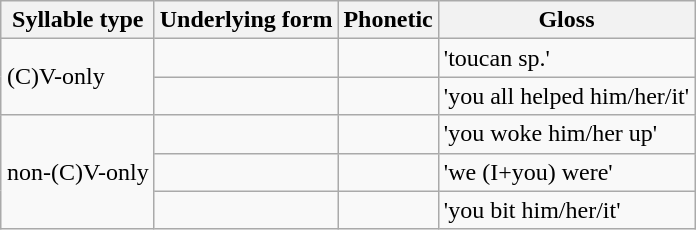<table class="wikitable" style="margin: 1em auto;">
<tr>
<th>Syllable type</th>
<th>Underlying form</th>
<th>Phonetic</th>
<th>Gloss</th>
</tr>
<tr>
<td rowspan="2">(C)V-only</td>
<td></td>
<td></td>
<td>'toucan sp.'</td>
</tr>
<tr>
<td></td>
<td></td>
<td>'you all helped him/her/it'</td>
</tr>
<tr>
<td rowspan="3">non-(C)V-only</td>
<td></td>
<td></td>
<td>'you woke him/her up'</td>
</tr>
<tr>
<td></td>
<td></td>
<td>'we (I+you) were'</td>
</tr>
<tr>
<td></td>
<td></td>
<td>'you bit him/her/it'</td>
</tr>
</table>
